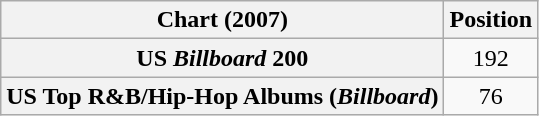<table class="wikitable sortable plainrowheaders" style="text-align:center">
<tr>
<th scope="col">Chart (2007)</th>
<th scope="col">Position</th>
</tr>
<tr>
<th scope="row">US <em>Billboard</em> 200</th>
<td>192</td>
</tr>
<tr>
<th scope="row">US Top R&B/Hip-Hop Albums (<em>Billboard</em>)</th>
<td>76</td>
</tr>
</table>
